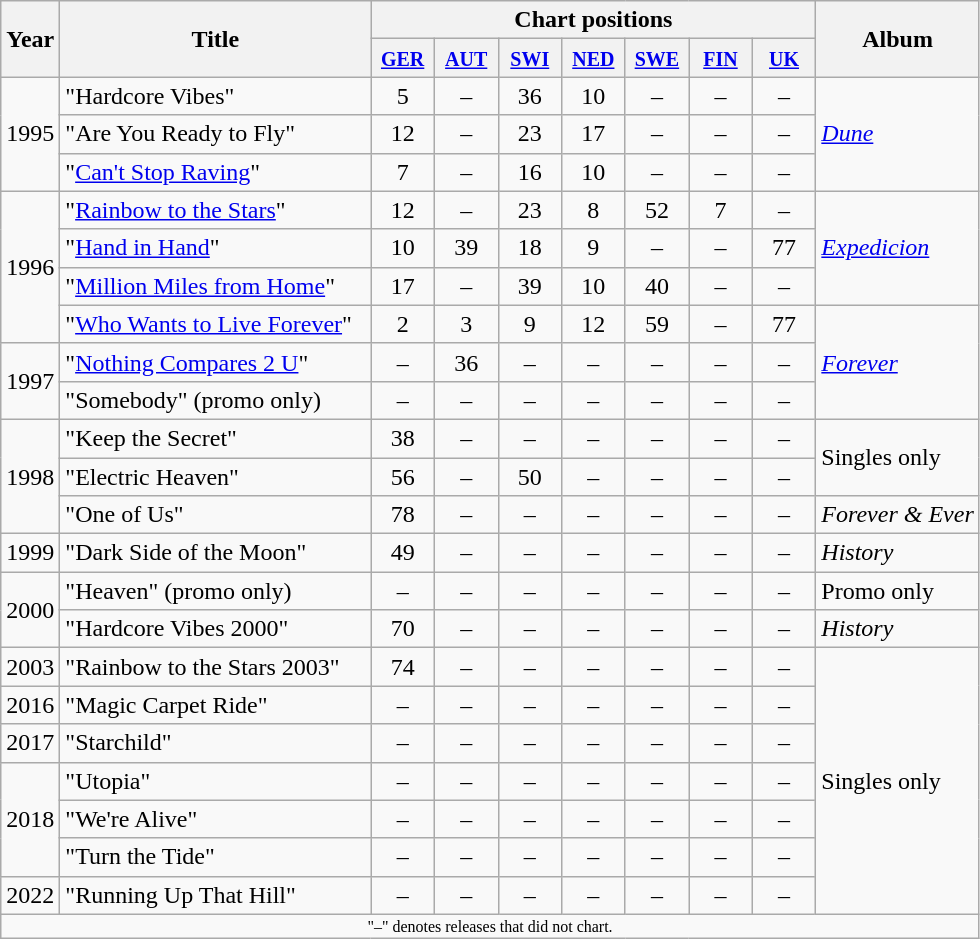<table class="wikitable">
<tr>
<th width="28" rowspan="2">Year</th>
<th width="200" rowspan="2">Title</th>
<th colspan="7">Chart positions</th>
<th rowspan="2">Album</th>
</tr>
<tr>
<th width="35"><small><a href='#'>GER</a></small><br></th>
<th width="35"><small><a href='#'>AUT</a></small><br></th>
<th width="35"><small><a href='#'>SWI</a></small><br></th>
<th width="35"><small><a href='#'>NED</a></small><br></th>
<th width="35"><small><a href='#'>SWE</a></small><br></th>
<th width="35"><small><a href='#'>FIN</a></small><br></th>
<th width="35"><small><a href='#'>UK</a></small><br></th>
</tr>
<tr>
<td rowspan="3">1995</td>
<td align="left">"Hardcore Vibes"</td>
<td align="center">5</td>
<td align="center">–</td>
<td align="center">36</td>
<td align="center">10</td>
<td align="center">–</td>
<td align="center">–</td>
<td align="center">–</td>
<td align="left" rowspan="3"><em><a href='#'>Dune</a></em></td>
</tr>
<tr>
<td align="left">"Are You Ready to Fly"</td>
<td align="center">12</td>
<td align="center">–</td>
<td align="center">23</td>
<td align="center">17</td>
<td align="center">–</td>
<td align="center">–</td>
<td align="center">–</td>
</tr>
<tr>
<td align="left">"<a href='#'>Can't Stop Raving</a>"</td>
<td align="center">7</td>
<td align="center">–</td>
<td align="center">16</td>
<td align="center">10</td>
<td align="center">–</td>
<td align="center">–</td>
<td align="center">–</td>
</tr>
<tr>
<td rowspan="4">1996</td>
<td align="left">"<a href='#'>Rainbow to the Stars</a>"</td>
<td align="center">12</td>
<td align="center">–</td>
<td align="center">23</td>
<td align="center">8</td>
<td align="center">52</td>
<td align="center">7</td>
<td align="center">–</td>
<td align="left" rowspan="3"><em><a href='#'>Expedicion</a></em></td>
</tr>
<tr>
<td align="left">"<a href='#'>Hand in Hand</a>"</td>
<td align="center">10</td>
<td align="center">39</td>
<td align="center">18</td>
<td align="center">9</td>
<td align="center">–</td>
<td align="center">–</td>
<td align="center">77</td>
</tr>
<tr>
<td align="left">"<a href='#'>Million Miles from Home</a>"</td>
<td align="center">17</td>
<td align="center">–</td>
<td align="center">39</td>
<td align="center">10</td>
<td align="center">40</td>
<td align="center">–</td>
<td align="center">–</td>
</tr>
<tr>
<td align="left">"<a href='#'>Who Wants to Live Forever</a>"</td>
<td align="center">2</td>
<td align="center">3</td>
<td align="center">9</td>
<td align="center">12</td>
<td align="center">59</td>
<td align="center">–</td>
<td align="center">77</td>
<td align="left" rowspan="3"><em><a href='#'>Forever</a></em></td>
</tr>
<tr>
<td rowspan="2">1997</td>
<td align="left">"<a href='#'>Nothing Compares 2 U</a>"</td>
<td align="center">–</td>
<td align="center">36</td>
<td align="center">–</td>
<td align="center">–</td>
<td align="center">–</td>
<td align="center">–</td>
<td align="center">–</td>
</tr>
<tr>
<td align="left">"Somebody" (promo only)</td>
<td align="center">–</td>
<td align="center">–</td>
<td align="center">–</td>
<td align="center">–</td>
<td align="center">–</td>
<td align="center">–</td>
<td align="center">–</td>
</tr>
<tr>
<td rowspan="3">1998</td>
<td align="left">"Keep the Secret"</td>
<td align="center">38</td>
<td align="center">–</td>
<td align="center">–</td>
<td align="center">–</td>
<td align="center">–</td>
<td align="center">–</td>
<td align="center">–</td>
<td align="left" rowspan="2">Singles only</td>
</tr>
<tr>
<td align="left">"Electric Heaven"</td>
<td align="center">56</td>
<td align="center">–</td>
<td align="center">50</td>
<td align="center">–</td>
<td align="center">–</td>
<td align="center">–</td>
<td align="center">–</td>
</tr>
<tr>
<td align="left">"One of Us"</td>
<td align="center">78</td>
<td align="center">–</td>
<td align="center">–</td>
<td align="center">–</td>
<td align="center">–</td>
<td align="center">–</td>
<td align="center">–</td>
<td align="left" rowspan="1"><em>Forever & Ever</em></td>
</tr>
<tr>
<td rowspan="1">1999</td>
<td align="left">"Dark Side of the Moon"</td>
<td align="center">49</td>
<td align="center">–</td>
<td align="center">–</td>
<td align="center">–</td>
<td align="center">–</td>
<td align="center">–</td>
<td align="center">–</td>
<td align="left" rowspan="1"><em>History</em></td>
</tr>
<tr>
<td rowspan="2">2000</td>
<td align="left">"Heaven" (promo only)</td>
<td align="center">–</td>
<td align="center">–</td>
<td align="center">–</td>
<td align="center">–</td>
<td align="center">–</td>
<td align="center">–</td>
<td align="center">–</td>
<td align="left" rowspan="1">Promo only</td>
</tr>
<tr>
<td align="left">"Hardcore Vibes 2000"</td>
<td align="center">70</td>
<td align="center">–</td>
<td align="center">–</td>
<td align="center">–</td>
<td align="center">–</td>
<td align="center">–</td>
<td align="center">–</td>
<td align="left" rowspan="1"><em>History</em></td>
</tr>
<tr>
<td>2003</td>
<td align="left">"Rainbow to the Stars 2003"</td>
<td align="center">74</td>
<td align="center">–</td>
<td align="center">–</td>
<td align="center">–</td>
<td align="center">–</td>
<td align="center">–</td>
<td align="center">–</td>
<td align="left" rowspan="7">Singles only</td>
</tr>
<tr>
<td>2016</td>
<td align="left">"Magic Carpet Ride"</td>
<td align="center">–</td>
<td align="center">–</td>
<td align="center">–</td>
<td align="center">–</td>
<td align="center">–</td>
<td align="center">–</td>
<td align="center">–</td>
</tr>
<tr>
<td>2017</td>
<td align="left">"Starchild"</td>
<td align="center">–</td>
<td align="center">–</td>
<td align="center">–</td>
<td align="center">–</td>
<td align="center">–</td>
<td align="center">–</td>
<td align="center">–</td>
</tr>
<tr>
<td rowspan="3">2018</td>
<td align="left">"Utopia"</td>
<td align="center">–</td>
<td align="center">–</td>
<td align="center">–</td>
<td align="center">–</td>
<td align="center">–</td>
<td align="center">–</td>
<td align="center">–</td>
</tr>
<tr>
<td align="left">"We're Alive"</td>
<td align="center">–</td>
<td align="center">–</td>
<td align="center">–</td>
<td align="center">–</td>
<td align="center">–</td>
<td align="center">–</td>
<td align="center">–</td>
</tr>
<tr>
<td align="left">"Turn the Tide"</td>
<td align="center">–</td>
<td align="center">–</td>
<td align="center">–</td>
<td align="center">–</td>
<td align="center">–</td>
<td align="center">–</td>
<td align="center">–</td>
</tr>
<tr>
<td rowspan="1">2022</td>
<td align="left">"Running Up That Hill"</td>
<td align="center">–</td>
<td align="center">–</td>
<td align="center">–</td>
<td align="center">–</td>
<td align="center">–</td>
<td align="center">–</td>
<td align="center">–</td>
</tr>
<tr>
<td align="center" colspan="10" style="font-size:8pt">"–" denotes releases that did not chart.</td>
</tr>
</table>
